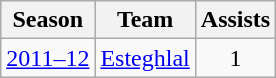<table class="wikitable" style="text-align: center;">
<tr>
<th>Season</th>
<th>Team</th>
<th>Assists</th>
</tr>
<tr>
<td><a href='#'>2011–12</a></td>
<td align="left"><a href='#'>Esteghlal</a></td>
<td>1</td>
</tr>
</table>
